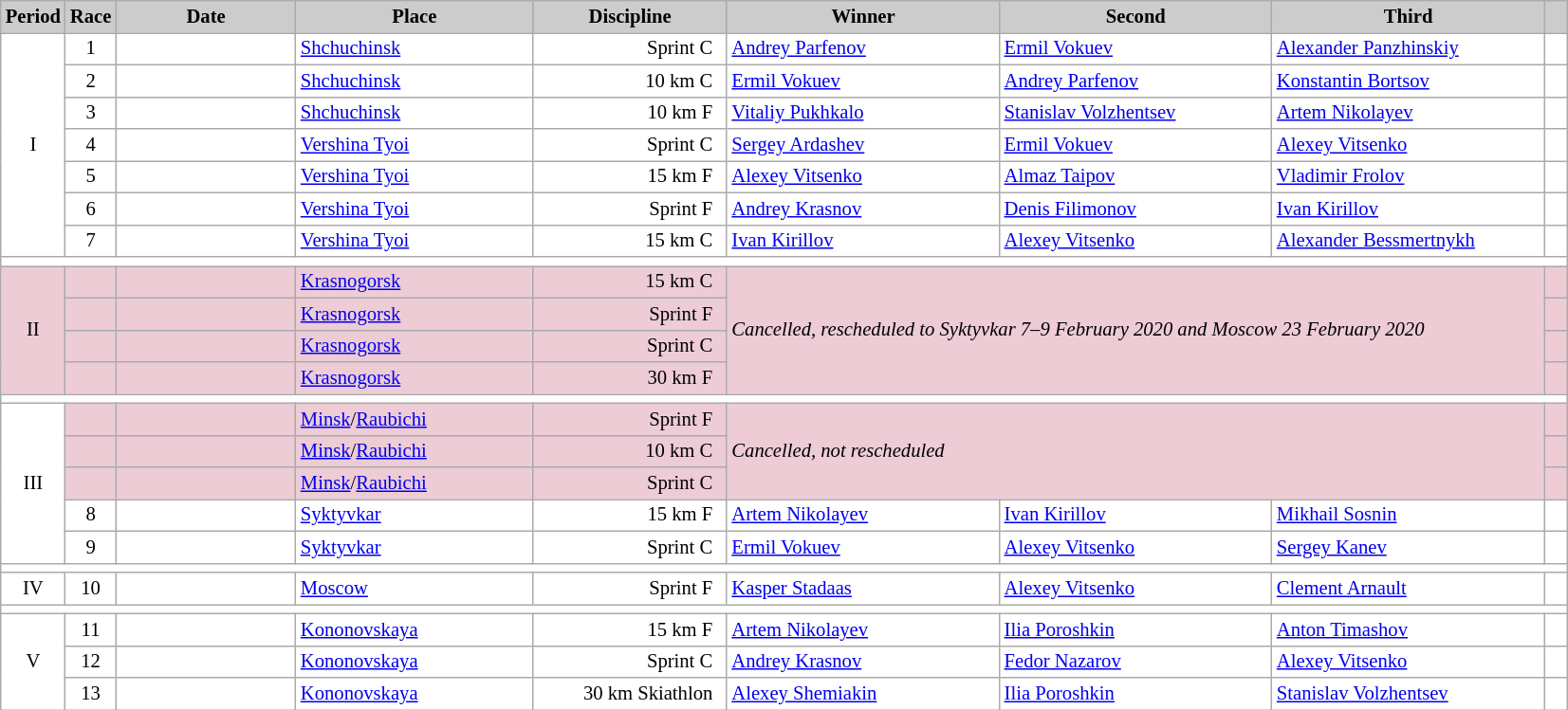<table class="wikitable plainrowheaders" style="background:#fff; font-size:86%; line-height:16px; border:grey solid 1px; border-collapse:collapse;">
<tr style="background:#ccc; text-align:center;">
<th scope="col" style="background:#ccc; width=20 px;">Period</th>
<th scope="col" style="background:#ccc; width=30 px;">Race</th>
<th scope="col" style="background:#ccc; width:120px;">Date</th>
<th scope="col" style="background:#ccc; width:160px;">Place</th>
<th scope="col" style="background:#ccc; width:130px;">Discipline</th>
<th scope="col" style="background:#ccc; width:185px;">Winner</th>
<th scope="col" style="background:#ccc; width:185px;">Second</th>
<th scope="col" style="background:#ccc; width:185px;">Third</th>
<th scope="col" style="background:#ccc; width:10px;"></th>
</tr>
<tr>
<td rowspan=7 align=center>I</td>
<td align=center>1</td>
<td align=right>  </td>
<td> <a href='#'>Shchuchinsk</a></td>
<td align=right>Sprint C  </td>
<td> <a href='#'>Andrey Parfenov</a></td>
<td> <a href='#'>Ermil Vokuev</a></td>
<td> <a href='#'>Alexander Panzhinskiy</a></td>
<td></td>
</tr>
<tr>
<td align=center>2</td>
<td align=right>  </td>
<td> <a href='#'>Shchuchinsk</a></td>
<td align=right>10 km C  </td>
<td> <a href='#'>Ermil Vokuev</a></td>
<td> <a href='#'>Andrey Parfenov</a></td>
<td> <a href='#'>Konstantin Bortsov</a></td>
<td></td>
</tr>
<tr>
<td align=center>3</td>
<td align=right>  </td>
<td> <a href='#'>Shchuchinsk</a></td>
<td align=right>10 km F  </td>
<td> <a href='#'>Vitaliy Pukhkalo</a></td>
<td> <a href='#'>Stanislav Volzhentsev</a></td>
<td> <a href='#'>Artem Nikolayev</a></td>
<td></td>
</tr>
<tr>
<td align=center>4</td>
<td align=right>  </td>
<td> <a href='#'>Vershina Tyoi</a></td>
<td align=right>Sprint C  </td>
<td> <a href='#'>Sergey Ardashev</a></td>
<td> <a href='#'>Ermil Vokuev</a></td>
<td> <a href='#'>Alexey Vitsenko</a></td>
<td></td>
</tr>
<tr>
<td align=center>5</td>
<td align=right>  </td>
<td> <a href='#'>Vershina Tyoi</a></td>
<td align=right>15 km F  </td>
<td> <a href='#'>Alexey Vitsenko</a></td>
<td> <a href='#'>Almaz Taipov</a></td>
<td> <a href='#'>Vladimir Frolov</a></td>
<td></td>
</tr>
<tr>
<td align=center>6</td>
<td align=right>  </td>
<td> <a href='#'>Vershina Tyoi</a></td>
<td align=right>Sprint F  </td>
<td> <a href='#'>Andrey Krasnov</a></td>
<td> <a href='#'>Denis Filimonov</a></td>
<td> <a href='#'>Ivan Kirillov</a></td>
<td></td>
</tr>
<tr>
<td align=center>7</td>
<td align=right>  </td>
<td> <a href='#'>Vershina Tyoi</a></td>
<td align=right>15 km C  </td>
<td> <a href='#'>Ivan Kirillov</a></td>
<td> <a href='#'>Alexey Vitsenko</a></td>
<td> <a href='#'>Alexander Bessmertnykh</a></td>
<td></td>
</tr>
<tr>
<td colspan=9></td>
</tr>
<tr bgcolor="EDCCD5">
<td rowspan=4 align=center>II</td>
<td align=center></td>
<td align=right>  </td>
<td> <a href='#'>Krasnogorsk</a></td>
<td align=right>15 km C  </td>
<td colspan=3 rowspan=4><em>Cancelled, rescheduled to Syktyvkar 7–9 February 2020 and Moscow 23 February 2020</em></td>
<td></td>
</tr>
<tr bgcolor="EDCCD5">
<td align=center></td>
<td align=right>  </td>
<td> <a href='#'>Krasnogorsk</a></td>
<td align=right>Sprint F  </td>
<td></td>
</tr>
<tr bgcolor="EDCCD5">
<td align=center></td>
<td align=right>  </td>
<td> <a href='#'>Krasnogorsk</a></td>
<td align=right>Sprint C  </td>
<td></td>
</tr>
<tr bgcolor="EDCCD5">
<td align=center></td>
<td align=right>  </td>
<td> <a href='#'>Krasnogorsk</a></td>
<td align=right>30 km F  </td>
<td></td>
</tr>
<tr>
<td colspan=9></td>
</tr>
<tr>
<td rowspan=5 align=center>III</td>
<td bgcolor="EDCCD5" align=center></td>
<td bgcolor="EDCCD5" align=right>  </td>
<td bgcolor="EDCCD5"> <a href='#'>Minsk</a>/<a href='#'>Raubichi</a></td>
<td bgcolor="EDCCD5" align=right>Sprint F  </td>
<td bgcolor="EDCCD5" colspan=3 rowspan=3><em>Cancelled, not rescheduled</em></td>
<td bgcolor="EDCCD5"></td>
</tr>
<tr bgcolor="EDCCD5">
<td align=center></td>
<td align=right>  </td>
<td> <a href='#'>Minsk</a>/<a href='#'>Raubichi</a></td>
<td align=right>10 km C  </td>
<td></td>
</tr>
<tr bgcolor="EDCCD5">
<td align=center></td>
<td align=right>  </td>
<td> <a href='#'>Minsk</a>/<a href='#'>Raubichi</a></td>
<td align=right>Sprint C  </td>
<td></td>
</tr>
<tr>
<td align=center>8</td>
<td align=right>  </td>
<td> <a href='#'>Syktyvkar</a></td>
<td align=right>15 km F  </td>
<td> <a href='#'>Artem Nikolayev</a></td>
<td> <a href='#'>Ivan Kirillov</a></td>
<td> <a href='#'>Mikhail Sosnin</a></td>
<td></td>
</tr>
<tr>
<td align=center>9</td>
<td align=right>  </td>
<td> <a href='#'>Syktyvkar</a></td>
<td align=right>Sprint C  </td>
<td> <a href='#'>Ermil Vokuev</a></td>
<td> <a href='#'>Alexey Vitsenko</a></td>
<td> <a href='#'>Sergey Kanev</a></td>
<td></td>
</tr>
<tr>
<td colspan=9></td>
</tr>
<tr>
<td rowspan=1 align=center>IV</td>
<td align=center>10</td>
<td align=right>  </td>
<td> <a href='#'>Moscow</a></td>
<td align=right>Sprint F  </td>
<td> <a href='#'>Kasper Stadaas</a></td>
<td> <a href='#'>Alexey Vitsenko</a></td>
<td> <a href='#'>Clement Arnault</a></td>
<td></td>
</tr>
<tr>
<td colspan=9></td>
</tr>
<tr>
<td rowspan=4 align=center>V</td>
<td align=center>11</td>
<td align=right>  </td>
<td> <a href='#'>Kononovskaya</a></td>
<td align=right>15 km F  </td>
<td> <a href='#'>Artem Nikolayev</a></td>
<td> <a href='#'>Ilia Poroshkin</a></td>
<td> <a href='#'>Anton Timashov</a></td>
<td></td>
</tr>
<tr>
<td align=center>12</td>
<td align=right>  </td>
<td> <a href='#'>Kononovskaya</a></td>
<td align=right>Sprint C  </td>
<td> <a href='#'>Andrey Krasnov</a></td>
<td> <a href='#'>Fedor Nazarov</a></td>
<td> <a href='#'>Alexey Vitsenko</a></td>
<td></td>
</tr>
<tr>
<td align=center>13</td>
<td align=right>  </td>
<td> <a href='#'>Kononovskaya</a></td>
<td align=right>30 km Skiathlon  </td>
<td> <a href='#'>Alexey Shemiakin</a></td>
<td> <a href='#'>Ilia Poroshkin</a></td>
<td> <a href='#'>Stanislav Volzhentsev</a></td>
<td></td>
</tr>
</table>
